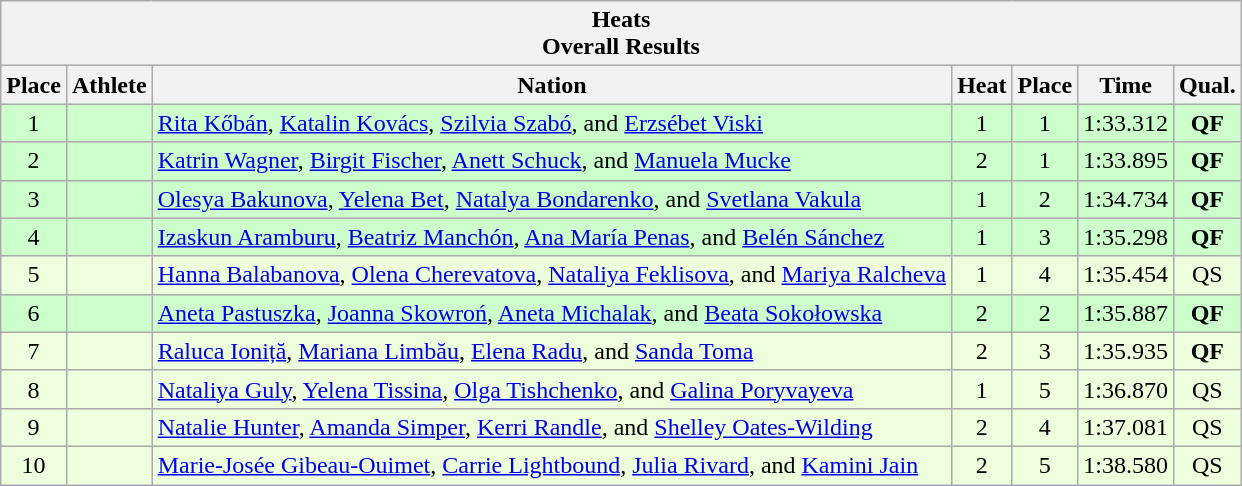<table class="wikitable sortable">
<tr>
<th colspan=7>Heats <br>Overall Results</th>
</tr>
<tr>
<th>Place</th>
<th>Athlete</th>
<th>Nation</th>
<th>Heat</th>
<th>Place</th>
<th>Time</th>
<th>Qual.</th>
</tr>
<tr bgcolor="ccffcc">
<td align="center">1</td>
<td align="left"></td>
<td align="left"><a href='#'>Rita Kőbán</a>, <a href='#'>Katalin Kovács</a>, <a href='#'>Szilvia Szabó</a>, and <a href='#'>Erzsébet Viski</a></td>
<td align="center">1</td>
<td align="center">1</td>
<td align="center">1:33.312</td>
<td align="center"><strong>QF</strong></td>
</tr>
<tr bgcolor="ccffcc">
<td align="center">2</td>
<td align="left"></td>
<td align="left"><a href='#'>Katrin Wagner</a>, <a href='#'>Birgit Fischer</a>, <a href='#'>Anett Schuck</a>, and <a href='#'>Manuela Mucke</a></td>
<td align="center">2</td>
<td align="center">1</td>
<td align="center">1:33.895</td>
<td align="center"><strong>QF</strong></td>
</tr>
<tr bgcolor="ccffcc">
<td align="center">3</td>
<td align="left"></td>
<td align="left"><a href='#'>Olesya Bakunova</a>, <a href='#'>Yelena Bet</a>, <a href='#'>Natalya Bondarenko</a>, and <a href='#'>Svetlana Vakula</a></td>
<td align="center">1</td>
<td align="center">2</td>
<td align="center">1:34.734</td>
<td align="center"><strong>QF</strong></td>
</tr>
<tr bgcolor="ccffcc">
<td align="center">4</td>
<td align="left"></td>
<td align="left"><a href='#'>Izaskun Aramburu</a>, <a href='#'>Beatriz Manchón</a>, <a href='#'>Ana María Penas</a>, and <a href='#'>Belén Sánchez</a></td>
<td align="center">1</td>
<td align="center">3</td>
<td align="center">1:35.298</td>
<td align="center"><strong>QF</strong></td>
</tr>
<tr bgcolor="eeffdd">
<td align="center">5</td>
<td align="left"></td>
<td align="left"><a href='#'>Hanna Balabanova</a>, <a href='#'>Olena Cherevatova</a>, <a href='#'>Nataliya Feklisova</a>, and <a href='#'>Mariya Ralcheva</a></td>
<td align="center">1</td>
<td align="center">4</td>
<td align="center">1:35.454</td>
<td align="center">QS</td>
</tr>
<tr bgcolor="ccffcc">
<td align="center">6</td>
<td align="left"></td>
<td align="left"><a href='#'>Aneta Pastuszka</a>, <a href='#'>Joanna Skowroń</a>, <a href='#'>Aneta Michalak</a>, and <a href='#'>Beata Sokołowska</a></td>
<td align="center">2</td>
<td align="center">2</td>
<td align="center">1:35.887</td>
<td align="center"><strong>QF</strong></td>
</tr>
<tr bgcolor="eeffdd">
<td align="center">7</td>
<td align="left"></td>
<td align="left"><a href='#'>Raluca Ioniță</a>, <a href='#'>Mariana Limbău</a>, <a href='#'>Elena Radu</a>, and <a href='#'>Sanda Toma</a></td>
<td align="center">2</td>
<td align="center">3</td>
<td align="center">1:35.935</td>
<td align="center"><strong>QF</strong></td>
</tr>
<tr bgcolor="eeffdd">
<td align="center">8</td>
<td align="left"></td>
<td align="left"><a href='#'>Nataliya Guly</a>, <a href='#'>Yelena Tissina</a>, <a href='#'>Olga Tishchenko</a>, and <a href='#'>Galina Poryvayeva</a></td>
<td align="center">1</td>
<td align="center">5</td>
<td align="center">1:36.870</td>
<td align="center">QS</td>
</tr>
<tr bgcolor="eeffdd">
<td align="center">9</td>
<td align="left"></td>
<td align="left"><a href='#'>Natalie Hunter</a>, <a href='#'>Amanda Simper</a>, <a href='#'>Kerri Randle</a>, and <a href='#'>Shelley Oates-Wilding</a></td>
<td align="center">2</td>
<td align="center">4</td>
<td align="center">1:37.081</td>
<td align="center">QS</td>
</tr>
<tr bgcolor="eeffdd">
<td align="center">10</td>
<td align="left"></td>
<td align="left"><a href='#'>Marie-Josée Gibeau-Ouimet</a>, <a href='#'>Carrie Lightbound</a>, <a href='#'>Julia Rivard</a>, and <a href='#'>Kamini Jain</a></td>
<td align="center">2</td>
<td align="center">5</td>
<td align="center">1:38.580</td>
<td align="center">QS</td>
</tr>
</table>
